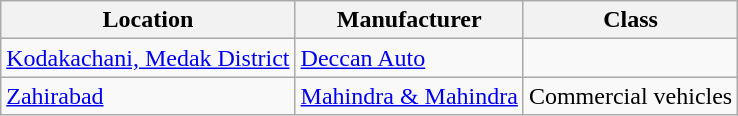<table class="wikitable sortable" border="1">
<tr>
<th>Location</th>
<th>Manufacturer</th>
<th>Class</th>
</tr>
<tr>
<td><a href='#'>Kodakachani, Medak District</a></td>
<td><a href='#'>Deccan Auto</a></td>
<td></td>
</tr>
<tr>
<td><a href='#'>Zahirabad</a></td>
<td><a href='#'>Mahindra & Mahindra</a></td>
<td>Commercial vehicles</td>
</tr>
</table>
